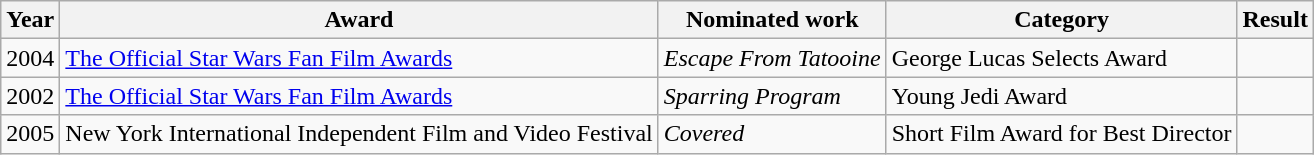<table class="wikitable">
<tr>
<th>Year</th>
<th>Award</th>
<th>Nominated work</th>
<th>Category</th>
<th>Result</th>
</tr>
<tr>
<td>2004</td>
<td><a href='#'>The Official Star Wars Fan Film Awards</a></td>
<td><em>Escape From Tatooine</em></td>
<td>George Lucas Selects Award</td>
<td></td>
</tr>
<tr>
<td>2002</td>
<td><a href='#'>The Official Star Wars Fan Film Awards</a></td>
<td><em>Sparring Program</em></td>
<td>Young Jedi Award</td>
<td></td>
</tr>
<tr>
<td>2005</td>
<td>New York International Independent Film and Video Festival</td>
<td><em>Covered</em></td>
<td>Short Film Award for Best Director</td>
<td></td>
</tr>
</table>
